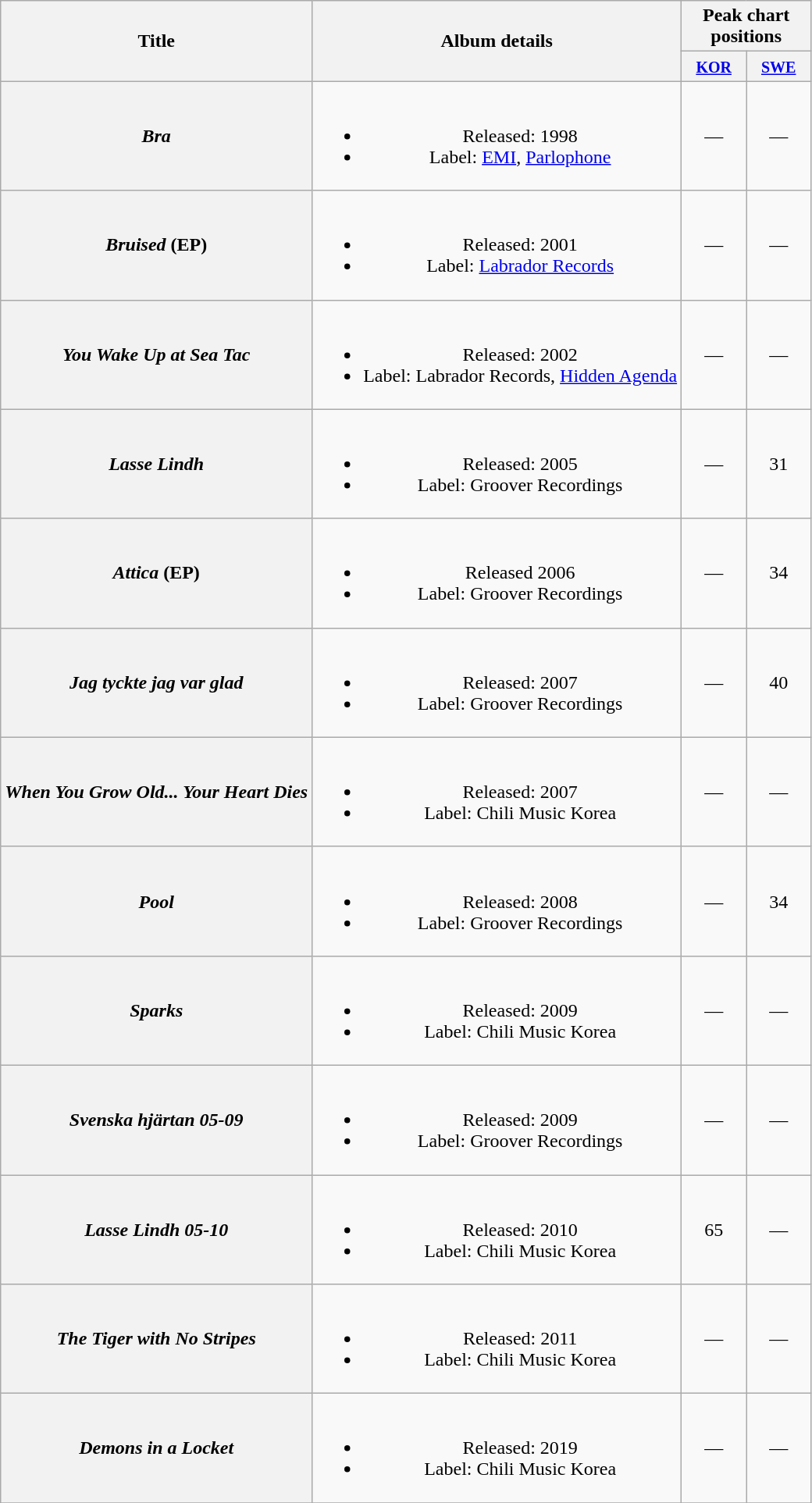<table class="wikitable plainrowheaders" style="text-align:center;">
<tr>
<th scope="col" rowspan="2">Title</th>
<th scope="col" rowspan="2">Album details</th>
<th colspan="2">Peak chart positions</th>
</tr>
<tr>
<th style="width:3em;"><small><a href='#'>KOR</a></small><br></th>
<th style="width:3em;"><small><a href='#'>SWE</a></small><br></th>
</tr>
<tr>
<th scope="row"><em>Bra</em></th>
<td><br><ul><li>Released: 1998</li><li>Label: <a href='#'>EMI</a>, <a href='#'>Parlophone</a></li></ul></td>
<td>—</td>
<td>—</td>
</tr>
<tr>
<th scope="row"><em>Bruised</em> (EP)</th>
<td><br><ul><li>Released: 2001</li><li>Label: <a href='#'>Labrador Records</a></li></ul></td>
<td>—</td>
<td>—</td>
</tr>
<tr>
<th scope="row"><em>You Wake Up at Sea Tac</em></th>
<td><br><ul><li>Released: 2002</li><li>Label: Labrador Records, <a href='#'>Hidden Agenda</a></li></ul></td>
<td>—</td>
<td>—</td>
</tr>
<tr>
<th scope="row"><em>Lasse Lindh</em></th>
<td><br><ul><li>Released: 2005</li><li>Label: Groover Recordings</li></ul></td>
<td>—</td>
<td>31</td>
</tr>
<tr>
<th scope="row"><em>Attica</em> (EP)</th>
<td><br><ul><li>Released 2006</li><li>Label: Groover Recordings</li></ul></td>
<td>—</td>
<td>34</td>
</tr>
<tr>
<th scope="row"><em>Jag tyckte jag var glad</em></th>
<td><br><ul><li>Released: 2007</li><li>Label: Groover Recordings</li></ul></td>
<td>—</td>
<td>40</td>
</tr>
<tr>
<th scope="row"><em>When You Grow Old... Your Heart Dies</em></th>
<td><br><ul><li>Released: 2007</li><li>Label: Chili Music Korea</li></ul></td>
<td>—</td>
<td>—</td>
</tr>
<tr>
<th scope="row"><em>Pool</em></th>
<td><br><ul><li>Released: 2008</li><li>Label: Groover Recordings</li></ul></td>
<td>—</td>
<td>34</td>
</tr>
<tr>
<th scope="row"><em>Sparks</em></th>
<td><br><ul><li>Released: 2009</li><li>Label: Chili Music Korea</li></ul></td>
<td>—</td>
<td>—</td>
</tr>
<tr>
<th scope="row"><em>Svenska hjärtan 05-09</em></th>
<td><br><ul><li>Released: 2009</li><li>Label: Groover Recordings</li></ul></td>
<td>—</td>
<td>—</td>
</tr>
<tr>
<th scope="row"><em>Lasse Lindh 05-10</em></th>
<td><br><ul><li>Released: 2010</li><li>Label: Chili Music Korea</li></ul></td>
<td>65</td>
<td>—</td>
</tr>
<tr>
<th scope="row"><em>The Tiger with No Stripes</em></th>
<td><br><ul><li>Released: 2011</li><li>Label: Chili Music Korea</li></ul></td>
<td>—</td>
<td>—</td>
</tr>
<tr>
<th scope="row"><em>Demons in a Locket</em></th>
<td><br><ul><li>Released: 2019</li><li>Label: Chili Music Korea</li></ul></td>
<td>—</td>
<td>—</td>
</tr>
<tr>
</tr>
</table>
